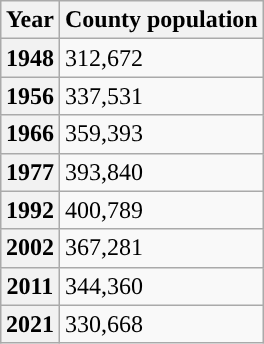<table class="wikitable" style="float:right">
<tr>
<th>Year</th>
<th>County population</th>
</tr>
<tr>
<th>1948</th>
<td>312,672 </td>
</tr>
<tr>
<th>1956</th>
<td>337,531 </td>
</tr>
<tr>
<th>1966</th>
<td>359,393 </td>
</tr>
<tr>
<th>1977</th>
<td>393,840 </td>
</tr>
<tr>
<th>1992</th>
<td>400,789 </td>
</tr>
<tr>
<th>2002</th>
<td>367,281 </td>
</tr>
<tr>
<th>2011</th>
<td>344,360 </td>
</tr>
<tr>
<th>2021</th>
<td>330,668 </td>
</tr>
</table>
